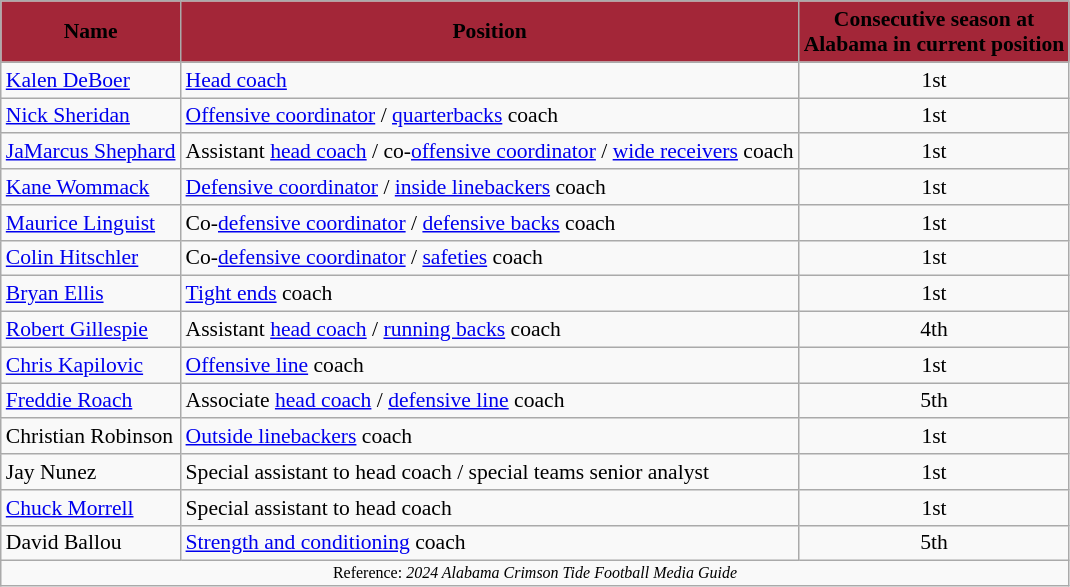<table class="wikitable" style="font-size:90%;">
<tr>
<th style="background:#A32638;"><span>Name</span></th>
<th style="background:#A32638;"><span>Position</span></th>
<th style="background:#A32638;"><span>Consecutive season at<br>Alabama in current position</span></th>
</tr>
<tr>
<td><a href='#'>Kalen DeBoer</a></td>
<td><a href='#'>Head coach</a></td>
<td align=center>1st</td>
</tr>
<tr>
<td><a href='#'>Nick Sheridan</a></td>
<td><a href='#'>Offensive coordinator</a> / <a href='#'>quarterbacks</a> coach</td>
<td align=center>1st</td>
</tr>
<tr>
<td><a href='#'>JaMarcus Shephard</a></td>
<td>Assistant <a href='#'>head coach</a> / co-<a href='#'>offensive coordinator</a> / <a href='#'>wide receivers</a> coach</td>
<td align=center>1st</td>
</tr>
<tr>
<td><a href='#'>Kane Wommack</a></td>
<td><a href='#'>Defensive coordinator</a> / <a href='#'>inside linebackers</a> coach</td>
<td align=center>1st</td>
</tr>
<tr>
<td><a href='#'>Maurice Linguist</a></td>
<td>Co-<a href='#'>defensive coordinator</a> / <a href='#'>defensive backs</a> coach</td>
<td align=center>1st</td>
</tr>
<tr>
<td><a href='#'>Colin Hitschler</a></td>
<td>Co-<a href='#'>defensive coordinator</a> / <a href='#'>safeties</a> coach</td>
<td align=center>1st</td>
</tr>
<tr>
<td><a href='#'>Bryan Ellis</a></td>
<td><a href='#'>Tight ends</a> coach</td>
<td align=center>1st</td>
</tr>
<tr>
<td><a href='#'>Robert Gillespie</a></td>
<td>Assistant <a href='#'>head coach</a> / <a href='#'>running backs</a> coach</td>
<td align=center>4th</td>
</tr>
<tr>
<td><a href='#'>Chris Kapilovic</a></td>
<td><a href='#'>Offensive line</a> coach</td>
<td align=center>1st</td>
</tr>
<tr>
<td><a href='#'>Freddie Roach</a></td>
<td>Associate <a href='#'>head coach</a> / <a href='#'>defensive line</a> coach</td>
<td align=center>5th</td>
</tr>
<tr>
<td>Christian Robinson</td>
<td><a href='#'>Outside linebackers</a> coach</td>
<td align=center>1st</td>
</tr>
<tr>
<td>Jay Nunez</td>
<td>Special assistant to head coach / special teams senior analyst</td>
<td align=center>1st</td>
</tr>
<tr>
<td><a href='#'>Chuck Morrell</a></td>
<td>Special assistant to head coach</td>
<td align=center>1st</td>
</tr>
<tr>
<td>David Ballou</td>
<td><a href='#'>Strength and conditioning</a> coach</td>
<td align=center>5th</td>
</tr>
<tr>
<td colspan="4"  style="font-size:8pt; text-align:center;">Reference: <em>2024 Alabama Crimson Tide Football Media Guide</em></td>
</tr>
</table>
